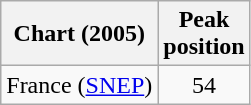<table class="wikitable sortable">
<tr>
<th>Chart (2005)</th>
<th>Peak<br>position</th>
</tr>
<tr>
<td>France (<a href='#'>SNEP</a>)</td>
<td style="text-align:center;">54</td>
</tr>
</table>
